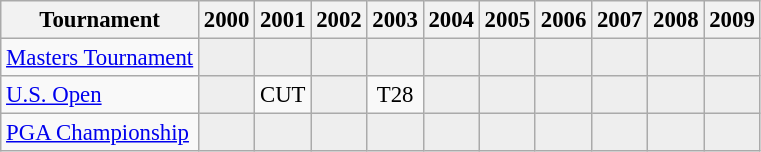<table class="wikitable" style="font-size:95%;text-align:center;">
<tr>
<th>Tournament</th>
<th>2000</th>
<th>2001</th>
<th>2002</th>
<th>2003</th>
<th>2004</th>
<th>2005</th>
<th>2006</th>
<th>2007</th>
<th>2008</th>
<th>2009</th>
</tr>
<tr>
<td align=left><a href='#'>Masters Tournament</a></td>
<td style="background:#eeeeee;"></td>
<td style="background:#eeeeee;"></td>
<td style="background:#eeeeee;"></td>
<td style="background:#eeeeee;"></td>
<td style="background:#eeeeee;"></td>
<td style="background:#eeeeee;"></td>
<td style="background:#eeeeee;"></td>
<td style="background:#eeeeee;"></td>
<td style="background:#eeeeee;"></td>
<td style="background:#eeeeee;"></td>
</tr>
<tr>
<td align=left><a href='#'>U.S. Open</a></td>
<td style="background:#eeeeee;"></td>
<td>CUT</td>
<td style="background:#eeeeee;"></td>
<td>T28</td>
<td style="background:#eeeeee;"></td>
<td style="background:#eeeeee;"></td>
<td style="background:#eeeeee;"></td>
<td style="background:#eeeeee;"></td>
<td style="background:#eeeeee;"></td>
<td style="background:#eeeeee;"></td>
</tr>
<tr>
<td align=left><a href='#'>PGA Championship</a></td>
<td style="background:#eeeeee;"></td>
<td style="background:#eeeeee;"></td>
<td style="background:#eeeeee;"></td>
<td style="background:#eeeeee;"></td>
<td style="background:#eeeeee;"></td>
<td style="background:#eeeeee;"></td>
<td style="background:#eeeeee;"></td>
<td style="background:#eeeeee;"></td>
<td style="background:#eeeeee;"></td>
<td style="background:#eeeeee;"></td>
</tr>
</table>
